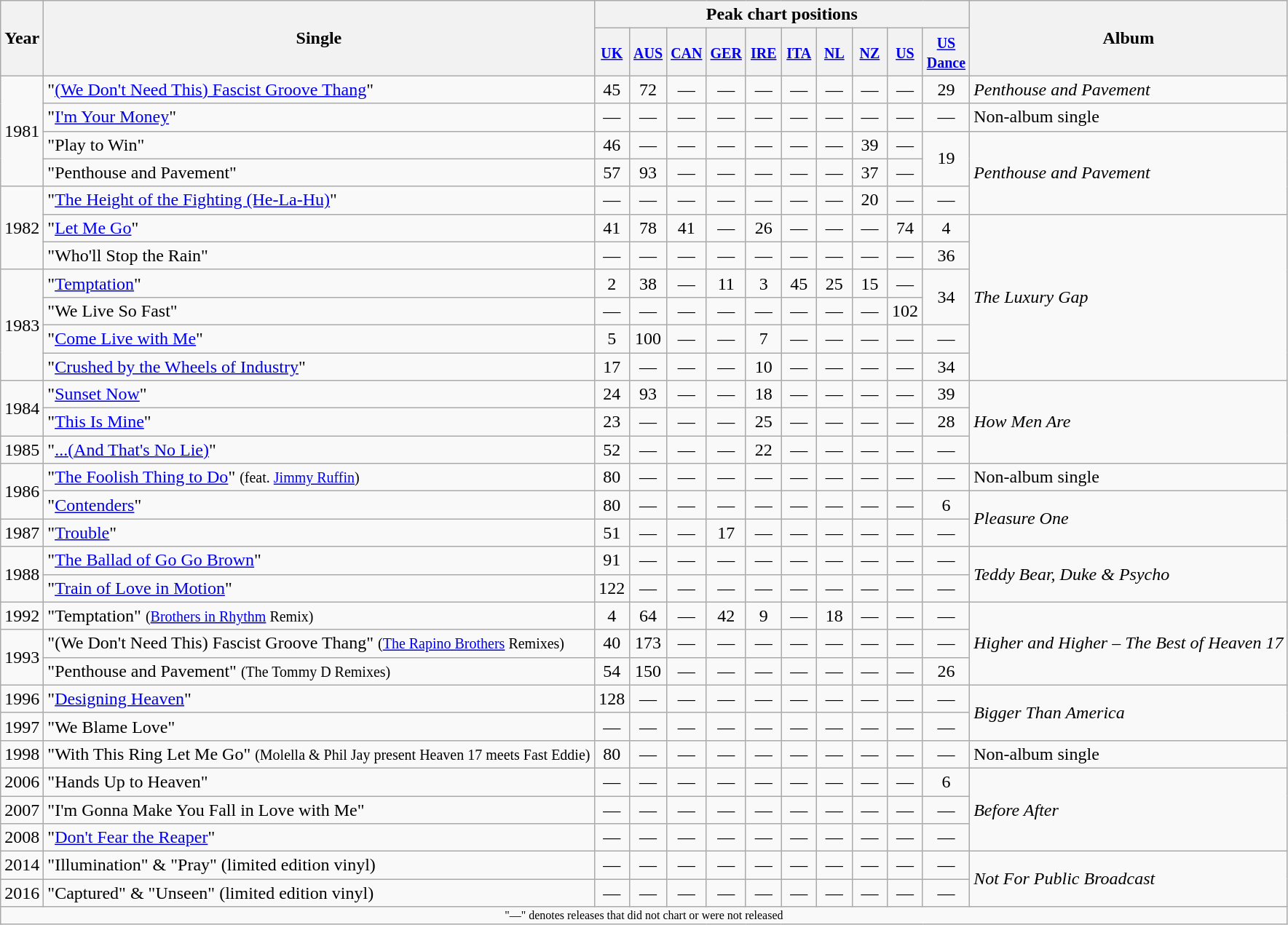<table class="wikitable" style="text-align:center;">
<tr>
<th rowspan="2">Year</th>
<th rowspan="2">Single</th>
<th colspan="10">Peak chart positions</th>
<th rowspan="2">Album</th>
</tr>
<tr>
<th width="25"><small><a href='#'>UK</a></small><br></th>
<th width="25"><small><a href='#'>AUS</a></small><br></th>
<th width="25"><small><a href='#'>CAN</a></small><br></th>
<th width="25"><small><a href='#'>GER</a></small><br></th>
<th width="25"><small><a href='#'>IRE</a></small><br></th>
<th width="25"><small><a href='#'>ITA</a></small><br></th>
<th width="25"><small><a href='#'>NL</a></small><br></th>
<th width="25"><small><a href='#'>NZ</a></small><br></th>
<th width="25"><small><a href='#'>US</a></small><br></th>
<th width="25"><small><a href='#'>US<br>Dance</a></small><br></th>
</tr>
<tr>
<td rowspan="4" style="text-align:center;">1981</td>
<td align="left">"<a href='#'>(We Don't Need This) Fascist Groove Thang</a>"</td>
<td style="text-align:center;">45</td>
<td style="text-align:center;">72</td>
<td style="text-align:center;">—</td>
<td style="text-align:center;">—</td>
<td style="text-align:center;">—</td>
<td style="text-align:center;">—</td>
<td style="text-align:center;">—</td>
<td style="text-align:center;">—</td>
<td style="text-align:center;">—</td>
<td style="text-align:center;">29</td>
<td align="left"><em>Penthouse and Pavement</em></td>
</tr>
<tr>
<td align="left">"<a href='#'>I'm Your Money</a>"</td>
<td style="text-align:center;">—</td>
<td style="text-align:center;">—</td>
<td style="text-align:center;">—</td>
<td style="text-align:center;">—</td>
<td style="text-align:center;">—</td>
<td style="text-align:center;">—</td>
<td style="text-align:center;">—</td>
<td style="text-align:center;">—</td>
<td style="text-align:center;">—</td>
<td style="text-align:center;">—</td>
<td align="left">Non-album single</td>
</tr>
<tr>
<td align="left">"Play to Win"</td>
<td style="text-align:center;">46</td>
<td style="text-align:center;">—</td>
<td style="text-align:center;">—</td>
<td style="text-align:center;">—</td>
<td style="text-align:center;">—</td>
<td style="text-align:center;">—</td>
<td style="text-align:center;">—</td>
<td style="text-align:center;">39</td>
<td style="text-align:center;">—</td>
<td rowspan="2" style="text-align:center;">19</td>
<td rowspan="3" style="text-align:left;"><em>Penthouse and Pavement</em></td>
</tr>
<tr>
<td align="left">"Penthouse and Pavement"</td>
<td style="text-align:center;">57</td>
<td style="text-align:center;">93</td>
<td style="text-align:center;">—</td>
<td style="text-align:center;">—</td>
<td style="text-align:center;">—</td>
<td style="text-align:center;">—</td>
<td style="text-align:center;">—</td>
<td style="text-align:center;">37</td>
<td style="text-align:center;">—</td>
</tr>
<tr>
<td rowspan="3" style="text-align:center;">1982</td>
<td align="left">"<a href='#'>The Height of the Fighting (He-La-Hu)</a>"</td>
<td style="text-align:center;">—</td>
<td style="text-align:center;">—</td>
<td style="text-align:center;">—</td>
<td style="text-align:center;">—</td>
<td style="text-align:center;">—</td>
<td style="text-align:center;">—</td>
<td style="text-align:center;">—</td>
<td style="text-align:center;">20</td>
<td style="text-align:center;">—</td>
<td style="text-align:center;">—</td>
</tr>
<tr>
<td align="left">"<a href='#'>Let Me Go</a>"</td>
<td style="text-align:center;">41</td>
<td style="text-align:center;">78</td>
<td style="text-align:center;">41</td>
<td style="text-align:center;">—</td>
<td style="text-align:center;">26</td>
<td style="text-align:center;">—</td>
<td style="text-align:center;">—</td>
<td style="text-align:center;">—</td>
<td style="text-align:center;">74</td>
<td style="text-align:center;">4</td>
<td rowspan="6" style="text-align:left;"><em>The Luxury Gap</em></td>
</tr>
<tr>
<td align="left">"Who'll Stop the Rain"</td>
<td style="text-align:center;">—</td>
<td style="text-align:center;">—</td>
<td style="text-align:center;">—</td>
<td style="text-align:center;">—</td>
<td style="text-align:center;">—</td>
<td style="text-align:center;">—</td>
<td style="text-align:center;">—</td>
<td style="text-align:center;">—</td>
<td style="text-align:center;">—</td>
<td style="text-align:center;">36</td>
</tr>
<tr>
<td rowspan="4" style="text-align:center;">1983</td>
<td align="left">"<a href='#'>Temptation</a>"</td>
<td style="text-align:center;">2</td>
<td style="text-align:center;">38</td>
<td style="text-align:center;">—</td>
<td style="text-align:center;">11</td>
<td style="text-align:center;">3</td>
<td style="text-align:center;">45</td>
<td style="text-align:center;">25</td>
<td style="text-align:center;">15</td>
<td style="text-align:center;">—</td>
<td rowspan="2" style="text-align:center;">34</td>
</tr>
<tr>
<td align="left">"We Live So Fast"</td>
<td style="text-align:center;">—</td>
<td style="text-align:center;">—</td>
<td style="text-align:center;">—</td>
<td style="text-align:center;">—</td>
<td style="text-align:center;">—</td>
<td style="text-align:center;">—</td>
<td style="text-align:center;">—</td>
<td style="text-align:center;">—</td>
<td style="text-align:center;">102</td>
</tr>
<tr>
<td align="left">"<a href='#'>Come Live with Me</a>"</td>
<td style="text-align:center;">5</td>
<td style="text-align:center;">100</td>
<td style="text-align:center;">—</td>
<td style="text-align:center;">—</td>
<td style="text-align:center;">7</td>
<td style="text-align:center;">—</td>
<td style="text-align:center;">—</td>
<td style="text-align:center;">—</td>
<td style="text-align:center;">—</td>
<td style="text-align:center;">—</td>
</tr>
<tr>
<td align="left">"<a href='#'>Crushed by the Wheels of Industry</a>"</td>
<td style="text-align:center;">17</td>
<td style="text-align:center;">—</td>
<td style="text-align:center;">—</td>
<td style="text-align:center;">—</td>
<td style="text-align:center;">10</td>
<td style="text-align:center;">—</td>
<td style="text-align:center;">—</td>
<td style="text-align:center;">—</td>
<td style="text-align:center;">—</td>
<td style="text-align:center;">34</td>
</tr>
<tr>
<td rowspan="2" style="text-align:center;">1984</td>
<td align="left">"<a href='#'>Sunset Now</a>"</td>
<td style="text-align:center;">24</td>
<td style="text-align:center;">93</td>
<td style="text-align:center;">—</td>
<td style="text-align:center;">—</td>
<td style="text-align:center;">18</td>
<td style="text-align:center;">—</td>
<td style="text-align:center;">—</td>
<td style="text-align:center;">—</td>
<td style="text-align:center;">—</td>
<td style="text-align:center;">39</td>
<td rowspan="3" style="text-align:left;"><em>How Men Are</em></td>
</tr>
<tr>
<td align="left">"<a href='#'>This Is Mine</a>"</td>
<td style="text-align:center;">23</td>
<td style="text-align:center;">—</td>
<td style="text-align:center;">—</td>
<td style="text-align:center;">—</td>
<td style="text-align:center;">25</td>
<td style="text-align:center;">—</td>
<td style="text-align:center;">—</td>
<td style="text-align:center;">—</td>
<td style="text-align:center;">—</td>
<td style="text-align:center;">28</td>
</tr>
<tr>
<td style="text-align:center;">1985</td>
<td align="left">"<a href='#'>...(And That's No Lie)</a>"</td>
<td style="text-align:center;">52</td>
<td style="text-align:center;">—</td>
<td style="text-align:center;">—</td>
<td style="text-align:center;">—</td>
<td style="text-align:center;">22</td>
<td style="text-align:center;">—</td>
<td style="text-align:center;">—</td>
<td style="text-align:center;">—</td>
<td style="text-align:center;">—</td>
<td style="text-align:center;">—</td>
</tr>
<tr>
<td rowspan="2" style="text-align:center;">1986</td>
<td align="left">"<a href='#'>The Foolish Thing to Do</a>" <small>(feat. <a href='#'>Jimmy Ruffin</a>)</small></td>
<td style="text-align:center;">80</td>
<td style="text-align:center;">—</td>
<td style="text-align:center;">—</td>
<td style="text-align:center;">—</td>
<td style="text-align:center;">—</td>
<td style="text-align:center;">—</td>
<td style="text-align:center;">—</td>
<td style="text-align:center;">—</td>
<td style="text-align:center;">—</td>
<td style="text-align:center;">—</td>
<td align="left">Non-album single</td>
</tr>
<tr>
<td align="left">"<a href='#'>Contenders</a>"</td>
<td style="text-align:center;">80</td>
<td style="text-align:center;">—</td>
<td style="text-align:center;">—</td>
<td style="text-align:center;">—</td>
<td style="text-align:center;">—</td>
<td style="text-align:center;">—</td>
<td style="text-align:center;">—</td>
<td style="text-align:center;">—</td>
<td style="text-align:center;">—</td>
<td style="text-align:center;">6</td>
<td rowspan="2" style="text-align:left;"><em>Pleasure One</em></td>
</tr>
<tr>
<td style="text-align:center;">1987</td>
<td align="left">"<a href='#'>Trouble</a>"</td>
<td style="text-align:center;">51</td>
<td style="text-align:center;">—</td>
<td style="text-align:center;">—</td>
<td style="text-align:center;">17</td>
<td style="text-align:center;">—</td>
<td style="text-align:center;">—</td>
<td style="text-align:center;">—</td>
<td style="text-align:center;">—</td>
<td style="text-align:center;">—</td>
<td style="text-align:center;">—</td>
</tr>
<tr>
<td rowspan="2" style="text-align:center;">1988</td>
<td align="left">"<a href='#'>The Ballad of Go Go Brown</a>"</td>
<td style="text-align:center;">91</td>
<td style="text-align:center;">—</td>
<td style="text-align:center;">—</td>
<td style="text-align:center;">—</td>
<td style="text-align:center;">—</td>
<td style="text-align:center;">—</td>
<td style="text-align:center;">—</td>
<td style="text-align:center;">—</td>
<td style="text-align:center;">—</td>
<td style="text-align:center;">—</td>
<td rowspan="2" style="text-align:left;"><em>Teddy Bear, Duke & Psycho</em></td>
</tr>
<tr>
<td align="left">"<a href='#'>Train of Love in Motion</a>"</td>
<td style="text-align:center;">122</td>
<td style="text-align:center;">—</td>
<td style="text-align:center;">—</td>
<td style="text-align:center;">—</td>
<td style="text-align:center;">—</td>
<td style="text-align:center;">—</td>
<td style="text-align:center;">—</td>
<td style="text-align:center;">—</td>
<td style="text-align:center;">—</td>
<td style="text-align:center;">—</td>
</tr>
<tr>
<td style="text-align:center;">1992</td>
<td align="left">"Temptation" <small>(<a href='#'>Brothers in Rhythm</a> Remix)</small></td>
<td style="text-align:center;">4</td>
<td style="text-align:center;">64</td>
<td style="text-align:center;">—</td>
<td style="text-align:center;">42</td>
<td style="text-align:center;">9</td>
<td style="text-align:center;">—</td>
<td style="text-align:center;">18</td>
<td style="text-align:center;">—</td>
<td style="text-align:center;">—</td>
<td style="text-align:center;">—</td>
<td rowspan="3" style="text-align:left;"><em>Higher and Higher – The Best of Heaven 17</em></td>
</tr>
<tr>
<td rowspan="2" style="text-align:center;">1993</td>
<td align="left">"(We Don't Need This) Fascist Groove Thang" <small>(<a href='#'>The Rapino Brothers</a> Remixes)</small></td>
<td style="text-align:center;">40</td>
<td style="text-align:center;">173</td>
<td style="text-align:center;">—</td>
<td style="text-align:center;">—</td>
<td style="text-align:center;">—</td>
<td style="text-align:center;">—</td>
<td style="text-align:center;">—</td>
<td style="text-align:center;">—</td>
<td style="text-align:center;">—</td>
<td style="text-align:center;">—</td>
</tr>
<tr>
<td align="left">"Penthouse and Pavement" <small>(The Tommy D Remixes)</small></td>
<td style="text-align:center;">54</td>
<td style="text-align:center;">150</td>
<td style="text-align:center;">—</td>
<td style="text-align:center;">—</td>
<td style="text-align:center;">—</td>
<td style="text-align:center;">—</td>
<td style="text-align:center;">—</td>
<td style="text-align:center;">—</td>
<td style="text-align:center;">—</td>
<td style="text-align:center;">26</td>
</tr>
<tr>
<td style="text-align:center;">1996</td>
<td align="left">"<a href='#'>Designing Heaven</a>"</td>
<td style="text-align:center;">128</td>
<td style="text-align:center;">—</td>
<td style="text-align:center;">—</td>
<td style="text-align:center;">—</td>
<td style="text-align:center;">—</td>
<td style="text-align:center;">—</td>
<td style="text-align:center;">—</td>
<td style="text-align:center;">—</td>
<td style="text-align:center;">—</td>
<td style="text-align:center;">—</td>
<td rowspan="2" style="text-align:left;"><em>Bigger Than America</em></td>
</tr>
<tr>
<td style="text-align:center;">1997</td>
<td align="left">"We Blame Love"</td>
<td style="text-align:center;">—</td>
<td style="text-align:center;">—</td>
<td style="text-align:center;">—</td>
<td style="text-align:center;">—</td>
<td style="text-align:center;">—</td>
<td style="text-align:center;">—</td>
<td style="text-align:center;">—</td>
<td style="text-align:center;">—</td>
<td style="text-align:center;">—</td>
<td style="text-align:center;">—</td>
</tr>
<tr>
<td style="text-align:center;">1998</td>
<td align="left">"With This Ring Let Me Go" <small>(Molella & Phil Jay present Heaven 17 meets Fast Eddie)</small></td>
<td style="text-align:center;">80</td>
<td style="text-align:center;">—</td>
<td style="text-align:center;">—</td>
<td style="text-align:center;">—</td>
<td style="text-align:center;">—</td>
<td style="text-align:center;">—</td>
<td style="text-align:center;">—</td>
<td style="text-align:center;">—</td>
<td style="text-align:center;">—</td>
<td style="text-align:center;">—</td>
<td align="left">Non-album single</td>
</tr>
<tr>
<td style="text-align:center;">2006</td>
<td align="left">"Hands Up to Heaven"</td>
<td style="text-align:center;">—</td>
<td style="text-align:center;">—</td>
<td style="text-align:center;">—</td>
<td style="text-align:center;">—</td>
<td style="text-align:center;">—</td>
<td style="text-align:center;">—</td>
<td style="text-align:center;">—</td>
<td style="text-align:center;">—</td>
<td style="text-align:center;">—</td>
<td style="text-align:center;">6</td>
<td rowspan="3" style="text-align:left;"><em>Before After</em></td>
</tr>
<tr>
<td style="text-align:center;">2007</td>
<td align="left">"I'm Gonna Make You Fall in Love with Me"</td>
<td style="text-align:center;">—</td>
<td style="text-align:center;">—</td>
<td style="text-align:center;">—</td>
<td style="text-align:center;">—</td>
<td style="text-align:center;">—</td>
<td style="text-align:center;">—</td>
<td style="text-align:center;">—</td>
<td style="text-align:center;">—</td>
<td style="text-align:center;">—</td>
<td style="text-align:center;">—</td>
</tr>
<tr>
<td style="text-align:center;">2008</td>
<td align="left">"<a href='#'>Don't Fear the Reaper</a>"</td>
<td style="text-align:center;">—</td>
<td style="text-align:center;">—</td>
<td style="text-align:center;">—</td>
<td style="text-align:center;">—</td>
<td style="text-align:center;">—</td>
<td style="text-align:center;">—</td>
<td style="text-align:center;">—</td>
<td style="text-align:center;">—</td>
<td style="text-align:center;">—</td>
<td style="text-align:center;">—</td>
</tr>
<tr>
<td style="text-align:center;">2014</td>
<td align="left">"Illumination" & "Pray" (limited edition vinyl)</td>
<td style="text-align:center;">—</td>
<td style="text-align:center;">—</td>
<td style="text-align:center;">—</td>
<td style="text-align:center;">—</td>
<td style="text-align:center;">—</td>
<td style="text-align:center;">—</td>
<td style="text-align:center;">—</td>
<td style="text-align:center;">—</td>
<td style="text-align:center;">—</td>
<td style="text-align:center;">—</td>
<td rowspan="2" style="text-align:left;"><em>Not For Public Broadcast</em></td>
</tr>
<tr>
<td style="text-align:center;">2016</td>
<td align="left">"Captured" & "Unseen" (limited edition vinyl)</td>
<td style="text-align:center;">—</td>
<td style="text-align:center;">—</td>
<td style="text-align:center;">—</td>
<td style="text-align:center;">—</td>
<td style="text-align:center;">—</td>
<td style="text-align:center;">—</td>
<td style="text-align:center;">—</td>
<td style="text-align:center;">—</td>
<td style="text-align:center;">—</td>
<td style="text-;">—</td>
</tr>
<tr>
<td colspan="14" style="font-size:8pt">"—" denotes releases that did not chart or were not released</td>
</tr>
</table>
